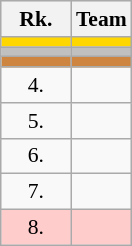<table class="wikitable" style="border:1px solid #AAAAAA;font-size:90%">
<tr bgcolor="#E4E4E4">
<th style="border-bottom:1px solid #AAAAAA" width=40>Rk.</th>
<th style="border-bottom:1px solid #AAAAAA">Team</th>
</tr>
<tr style="background:#ffd700;">
<td align=center></td>
<td></td>
</tr>
<tr style="background:#c0c0c0;">
<td align=center></td>
<td></td>
</tr>
<tr style="background:#CD853F;">
<td align=center></td>
<td></td>
</tr>
<tr>
<td align=center>4.</td>
<td></td>
</tr>
<tr>
<td align=center>5.</td>
<td></td>
</tr>
<tr>
<td align=center>6.</td>
<td></td>
</tr>
<tr>
<td align=center>7.</td>
<td></td>
</tr>
<tr style="background:#ffcccc;">
<td align=center>8.</td>
<td></td>
</tr>
</table>
